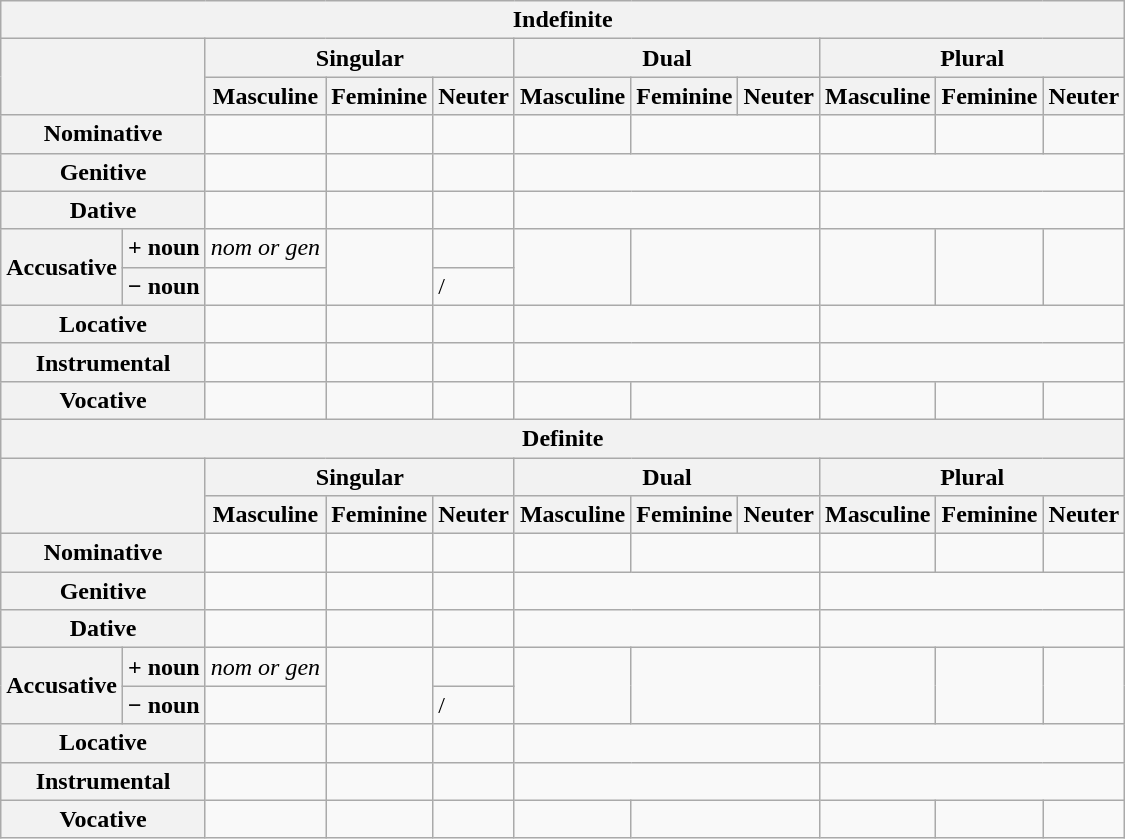<table class="wikitable">
<tr>
<th colspan="11">Indefinite</th>
</tr>
<tr>
<th colspan="2" rowspan="2"></th>
<th colspan="3">Singular</th>
<th colspan="3">Dual</th>
<th colspan="3">Plural</th>
</tr>
<tr>
<th>Masculine</th>
<th>Feminine</th>
<th>Neuter</th>
<th>Masculine</th>
<th>Feminine</th>
<th>Neuter</th>
<th>Masculine</th>
<th>Feminine</th>
<th>Neuter</th>
</tr>
<tr>
<th colspan="2">Nominative</th>
<td></td>
<td></td>
<td></td>
<td></td>
<td colspan="2"></td>
<td></td>
<td></td>
<td></td>
</tr>
<tr>
<th colspan="2">Genitive</th>
<td></td>
<td></td>
<td></td>
<td colspan="3"></td>
<td colspan="3"></td>
</tr>
<tr>
<th colspan="2">Dative</th>
<td></td>
<td></td>
<td></td>
<td colspan="3"></td>
<td colspan="3"></td>
</tr>
<tr>
<th rowspan="2">Accusative</th>
<th>+ noun</th>
<td><em>nom or gen</em></td>
<td rowspan="2"></td>
<td></td>
<td rowspan="2"></td>
<td colspan="2" rowspan="2"></td>
<td rowspan="2"></td>
<td rowspan="2"></td>
<td rowspan="2"></td>
</tr>
<tr>
<th>− noun</th>
<td></td>
<td> /<br></td>
</tr>
<tr>
<th colspan="2">Locative</th>
<td></td>
<td></td>
<td></td>
<td colspan="3"></td>
<td colspan="3"></td>
</tr>
<tr>
<th colspan="2">Instrumental</th>
<td></td>
<td></td>
<td></td>
<td colspan="3"></td>
<td colspan="3"></td>
</tr>
<tr>
<th colspan="2">Vocative</th>
<td></td>
<td></td>
<td></td>
<td></td>
<td colspan="2"></td>
<td></td>
<td></td>
<td></td>
</tr>
<tr>
<th colspan="11">Definite</th>
</tr>
<tr>
<th colspan="2" rowspan="2"></th>
<th colspan="3">Singular</th>
<th colspan="3">Dual</th>
<th colspan="3">Plural</th>
</tr>
<tr>
<th>Masculine</th>
<th>Feminine</th>
<th>Neuter</th>
<th>Masculine</th>
<th>Feminine</th>
<th>Neuter</th>
<th>Masculine</th>
<th>Feminine</th>
<th>Neuter</th>
</tr>
<tr>
<th colspan="2">Nominative</th>
<td></td>
<td></td>
<td></td>
<td></td>
<td colspan="2"></td>
<td></td>
<td></td>
<td></td>
</tr>
<tr>
<th colspan="2">Genitive</th>
<td></td>
<td></td>
<td></td>
<td colspan="3"></td>
<td colspan="3"></td>
</tr>
<tr>
<th colspan="2">Dative</th>
<td></td>
<td></td>
<td></td>
<td colspan="3"></td>
<td colspan="3"></td>
</tr>
<tr>
<th rowspan="2">Accusative</th>
<th>+ noun</th>
<td><em>nom or gen</em></td>
<td rowspan="2"></td>
<td></td>
<td rowspan="2"></td>
<td colspan="2" rowspan="2"></td>
<td rowspan="2"></td>
<td rowspan="2"></td>
<td rowspan="2"></td>
</tr>
<tr>
<th>− noun</th>
<td></td>
<td> /<br></td>
</tr>
<tr>
<th colspan="2">Locative</th>
<td></td>
<td></td>
<td></td>
<td colspan="3"></td>
<td colspan="3"></td>
</tr>
<tr>
<th colspan="2">Instrumental</th>
<td></td>
<td></td>
<td></td>
<td colspan="3"></td>
<td colspan="3"></td>
</tr>
<tr>
<th colspan="2">Vocative</th>
<td></td>
<td></td>
<td></td>
<td></td>
<td colspan="2"></td>
<td></td>
<td></td>
<td></td>
</tr>
</table>
